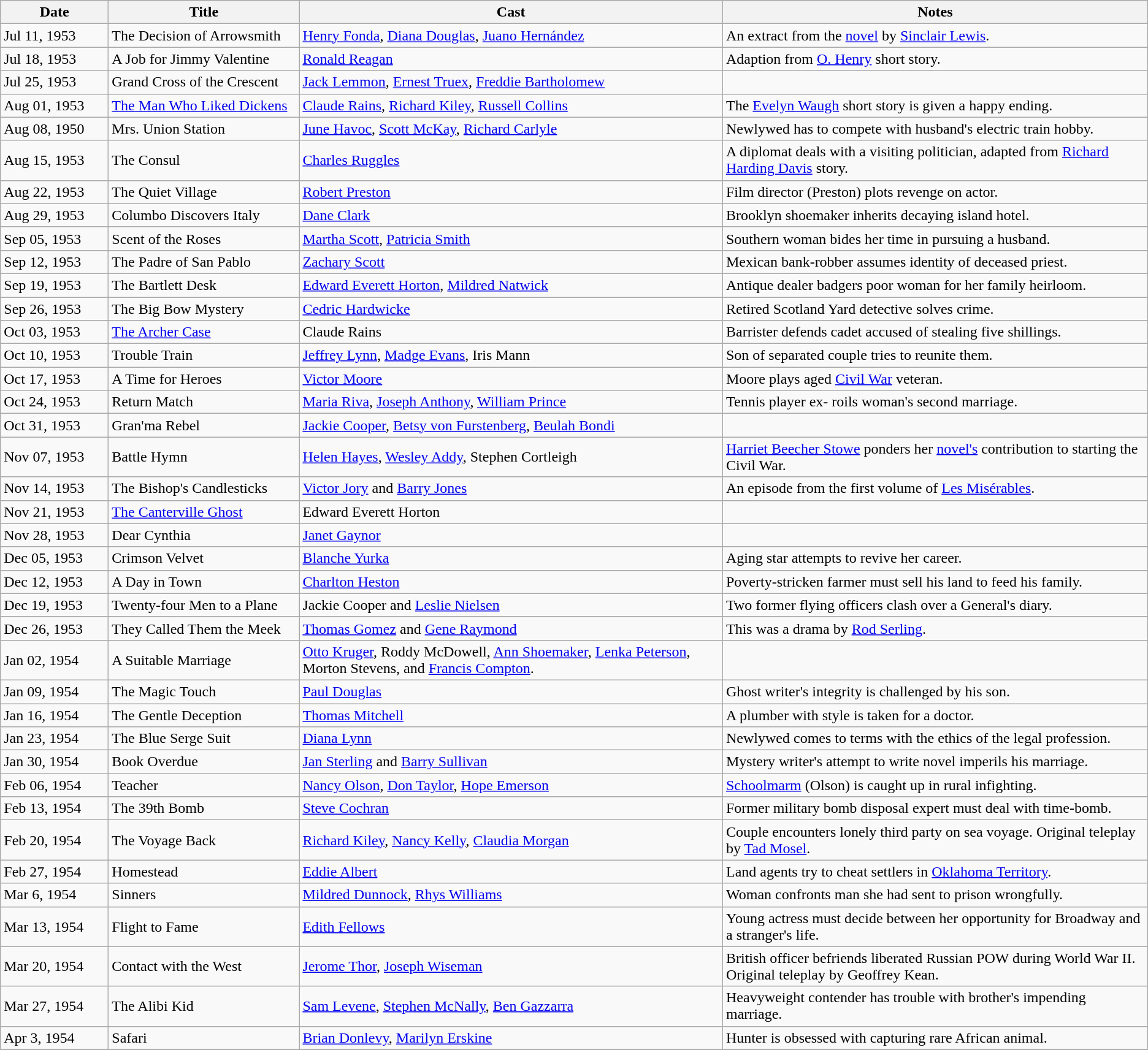<table class="wikitable">
<tr>
<th scope="col" style="width: 110px;">Date</th>
<th scope="col" style="width: 200px;">Title</th>
<th scope="col">Cast</th>
<th scope="col">Notes</th>
</tr>
<tr>
<td>Jul 11, 1953</td>
<td>The Decision of Arrowsmith</td>
<td><a href='#'>Henry Fonda</a>, <a href='#'>Diana Douglas</a>, <a href='#'>Juano Hernández</a></td>
<td>An extract from the <a href='#'>novel</a> by <a href='#'>Sinclair Lewis</a>.</td>
</tr>
<tr>
<td>Jul 18, 1953</td>
<td>A Job for Jimmy Valentine</td>
<td><a href='#'>Ronald Reagan</a></td>
<td>Adaption from <a href='#'>O. Henry</a> short story.</td>
</tr>
<tr>
<td>Jul 25, 1953</td>
<td>Grand Cross of the Crescent</td>
<td><a href='#'>Jack Lemmon</a>, <a href='#'>Ernest Truex</a>, <a href='#'>Freddie Bartholomew</a></td>
<td></td>
</tr>
<tr>
<td>Aug 01, 1953</td>
<td><a href='#'>The Man Who Liked Dickens</a></td>
<td><a href='#'>Claude Rains</a>, <a href='#'>Richard Kiley</a>, <a href='#'>Russell Collins</a></td>
<td>The <a href='#'>Evelyn Waugh</a> short story is given a happy ending.</td>
</tr>
<tr>
<td>Aug 08, 1950</td>
<td>Mrs. Union Station</td>
<td><a href='#'>June Havoc</a>, <a href='#'>Scott McKay</a>, <a href='#'>Richard Carlyle</a></td>
<td>Newlywed has to compete with husband's electric train hobby.</td>
</tr>
<tr>
<td>Aug 15, 1953</td>
<td>The Consul</td>
<td><a href='#'>Charles Ruggles</a></td>
<td>A diplomat deals with a visiting politician, adapted from <a href='#'>Richard Harding Davis</a> story.</td>
</tr>
<tr>
<td>Aug 22, 1953</td>
<td>The Quiet Village</td>
<td><a href='#'>Robert Preston</a></td>
<td>Film director (Preston) plots revenge on actor.</td>
</tr>
<tr>
<td>Aug 29, 1953</td>
<td>Columbo Discovers Italy</td>
<td><a href='#'>Dane Clark</a></td>
<td>Brooklyn shoemaker inherits decaying island hotel.</td>
</tr>
<tr>
<td>Sep 05, 1953</td>
<td>Scent of the Roses</td>
<td><a href='#'>Martha Scott</a>, <a href='#'>Patricia Smith</a></td>
<td>Southern woman bides her time in pursuing a husband.</td>
</tr>
<tr>
<td>Sep 12, 1953</td>
<td>The Padre of San Pablo</td>
<td><a href='#'>Zachary Scott</a></td>
<td>Mexican bank-robber assumes identity of deceased priest.</td>
</tr>
<tr>
<td>Sep 19, 1953</td>
<td>The Bartlett Desk</td>
<td><a href='#'>Edward Everett Horton</a>, <a href='#'>Mildred Natwick</a></td>
<td>Antique dealer badgers poor woman for her family heirloom.</td>
</tr>
<tr>
<td>Sep 26, 1953</td>
<td>The Big Bow Mystery</td>
<td><a href='#'>Cedric Hardwicke</a></td>
<td>Retired Scotland Yard detective solves crime.</td>
</tr>
<tr>
<td>Oct 03, 1953</td>
<td><a href='#'>The Archer Case</a></td>
<td>Claude Rains</td>
<td>Barrister defends cadet accused of stealing five shillings.</td>
</tr>
<tr>
<td>Oct 10, 1953</td>
<td>Trouble Train</td>
<td><a href='#'>Jeffrey Lynn</a>, <a href='#'>Madge Evans</a>, Iris Mann</td>
<td>Son of separated couple tries to reunite them.</td>
</tr>
<tr>
<td>Oct 17, 1953</td>
<td>A Time for Heroes</td>
<td><a href='#'>Victor Moore</a></td>
<td>Moore plays aged <a href='#'>Civil War</a> veteran.</td>
</tr>
<tr>
<td>Oct 24, 1953</td>
<td>Return Match</td>
<td><a href='#'>Maria Riva</a>, <a href='#'>Joseph Anthony</a>, <a href='#'>William Prince</a></td>
<td>Tennis player ex- roils woman's second marriage.</td>
</tr>
<tr>
<td>Oct 31, 1953</td>
<td>Gran'ma Rebel</td>
<td><a href='#'>Jackie Cooper</a>, <a href='#'>Betsy von Furstenberg</a>, <a href='#'>Beulah Bondi</a></td>
<td></td>
</tr>
<tr>
<td>Nov 07, 1953</td>
<td>Battle Hymn</td>
<td><a href='#'>Helen Hayes</a>, <a href='#'>Wesley Addy</a>, Stephen Cortleigh</td>
<td><a href='#'>Harriet Beecher Stowe</a> ponders her <a href='#'>novel's</a> contribution to starting the Civil War.</td>
</tr>
<tr>
<td>Nov 14, 1953</td>
<td>The Bishop's Candlesticks</td>
<td><a href='#'>Victor Jory</a> and <a href='#'>Barry Jones</a></td>
<td>An episode from the first volume of <a href='#'>Les Misérables</a>.</td>
</tr>
<tr>
<td>Nov 21, 1953</td>
<td><a href='#'>The Canterville Ghost</a></td>
<td>Edward Everett Horton</td>
<td></td>
</tr>
<tr>
<td>Nov 28, 1953</td>
<td>Dear Cynthia</td>
<td><a href='#'>Janet Gaynor</a></td>
<td></td>
</tr>
<tr>
<td>Dec 05, 1953</td>
<td>Crimson Velvet</td>
<td><a href='#'>Blanche Yurka</a></td>
<td>Aging star attempts to revive her career.</td>
</tr>
<tr>
<td>Dec 12, 1953</td>
<td>A Day in Town</td>
<td><a href='#'>Charlton Heston</a></td>
<td>Poverty-stricken farmer must sell his land to feed his family.</td>
</tr>
<tr>
<td>Dec 19, 1953</td>
<td>Twenty-four Men to a Plane</td>
<td>Jackie Cooper and <a href='#'>Leslie Nielsen</a></td>
<td>Two former flying officers clash over a General's diary.</td>
</tr>
<tr>
<td>Dec 26, 1953</td>
<td>They Called Them the Meek</td>
<td><a href='#'>Thomas Gomez</a> and <a href='#'>Gene Raymond</a></td>
<td>This was a drama by <a href='#'>Rod Serling</a>.</td>
</tr>
<tr>
<td>Jan 02, 1954</td>
<td>A Suitable Marriage</td>
<td><a href='#'>Otto Kruger</a>, Roddy McDowell, <a href='#'>Ann Shoemaker</a>, <a href='#'>Lenka Peterson</a>, Morton Stevens, and <a href='#'>Francis Compton</a>.</td>
<td></td>
</tr>
<tr>
<td>Jan 09, 1954</td>
<td>The Magic Touch</td>
<td><a href='#'>Paul Douglas</a></td>
<td>Ghost writer's integrity is challenged by his son.</td>
</tr>
<tr>
<td>Jan 16, 1954</td>
<td>The Gentle Deception</td>
<td><a href='#'>Thomas Mitchell</a></td>
<td>A plumber with style is taken for a doctor.</td>
</tr>
<tr>
<td>Jan 23, 1954</td>
<td>The Blue Serge Suit</td>
<td><a href='#'>Diana Lynn</a></td>
<td>Newlywed comes to terms with the ethics of the legal profession.</td>
</tr>
<tr>
<td>Jan 30, 1954</td>
<td>Book Overdue</td>
<td><a href='#'>Jan Sterling</a> and <a href='#'>Barry Sullivan</a></td>
<td>Mystery writer's attempt to write novel imperils his marriage.</td>
</tr>
<tr>
<td>Feb 06, 1954</td>
<td>Teacher</td>
<td><a href='#'>Nancy Olson</a>, <a href='#'>Don Taylor</a>, <a href='#'>Hope Emerson</a></td>
<td><a href='#'>Schoolmarm</a> (Olson) is caught up in rural infighting.</td>
</tr>
<tr>
<td>Feb 13, 1954</td>
<td>The 39th Bomb</td>
<td><a href='#'>Steve Cochran</a></td>
<td>Former military bomb disposal expert must deal with time-bomb.</td>
</tr>
<tr>
<td>Feb 20, 1954</td>
<td>The Voyage Back</td>
<td><a href='#'>Richard Kiley</a>, <a href='#'>Nancy Kelly</a>, <a href='#'>Claudia Morgan</a></td>
<td>Couple encounters lonely third party on sea voyage. Original teleplay by <a href='#'>Tad Mosel</a>.</td>
</tr>
<tr>
<td>Feb 27, 1954</td>
<td>Homestead</td>
<td><a href='#'>Eddie Albert</a></td>
<td>Land agents try to cheat settlers in <a href='#'>Oklahoma Territory</a>.</td>
</tr>
<tr>
<td>Mar 6, 1954</td>
<td>Sinners</td>
<td><a href='#'>Mildred Dunnock</a>, <a href='#'>Rhys Williams</a></td>
<td>Woman confronts man she had sent to prison wrongfully.</td>
</tr>
<tr>
<td>Mar 13, 1954</td>
<td>Flight to Fame</td>
<td><a href='#'>Edith Fellows</a></td>
<td>Young actress must decide between her opportunity for Broadway and a stranger's life.</td>
</tr>
<tr>
<td>Mar 20, 1954</td>
<td>Contact with the West</td>
<td><a href='#'>Jerome Thor</a>, <a href='#'>Joseph Wiseman</a></td>
<td>British officer befriends liberated Russian POW during World War II. Original teleplay by Geoffrey Kean.</td>
</tr>
<tr>
<td>Mar 27, 1954</td>
<td>The Alibi Kid</td>
<td><a href='#'>Sam Levene</a>, <a href='#'>Stephen McNally</a>, <a href='#'>Ben Gazzarra</a></td>
<td>Heavyweight contender has trouble with brother's impending marriage.</td>
</tr>
<tr>
<td>Apr 3, 1954</td>
<td>Safari</td>
<td><a href='#'>Brian Donlevy</a>, <a href='#'>Marilyn Erskine</a></td>
<td>Hunter is obsessed with capturing rare African animal.</td>
</tr>
<tr>
</tr>
</table>
